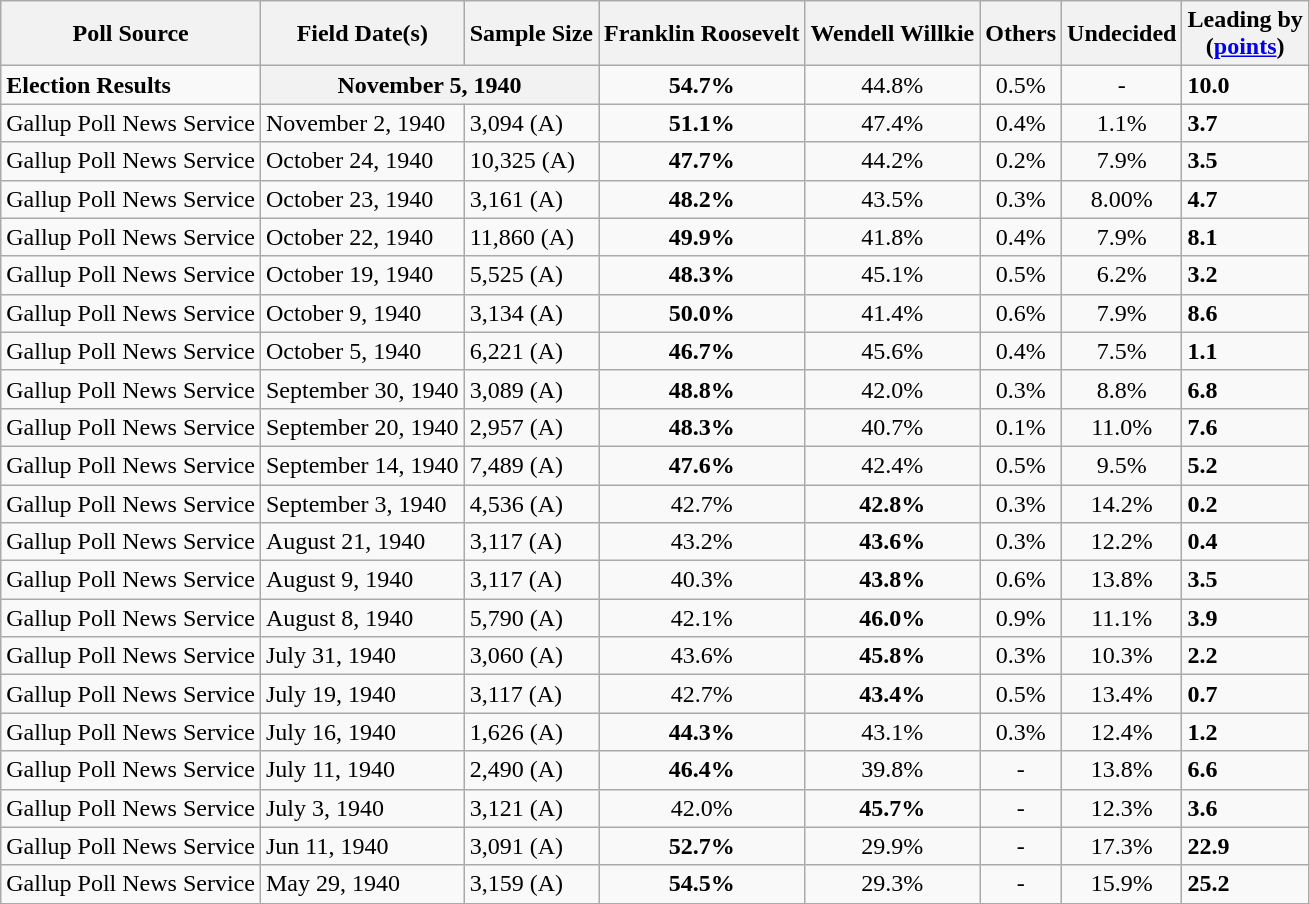<table class="wikitable sortable collapsible collapsed">
<tr>
<th>Poll Source</th>
<th>Field Date(s)</th>
<th>Sample Size</th>
<th>Franklin Roosevelt<br><small></small></th>
<th>Wendell Willkie<br><small></small></th>
<th>Others</th>
<th>Undecided</th>
<th>Leading by<br>(<a href='#'>points</a>)</th>
</tr>
<tr>
<td><strong>Election Results</strong></td>
<th colspan=2>November 5, 1940</th>
<td align="center" ><strong>54.7%</strong></td>
<td align="center">44.8%</td>
<td align="center">0.5%</td>
<td align="center">-</td>
<td><strong>10.0</strong></td>
</tr>
<tr>
<td>Gallup Poll News Service</td>
<td>November 2, 1940</td>
<td>3,094 (A)</td>
<td align="center" ><strong>51.1%</strong></td>
<td align="center">47.4%</td>
<td align="center">0.4%</td>
<td align="center">1.1%</td>
<td><strong>3.7</strong></td>
</tr>
<tr>
<td>Gallup Poll News Service</td>
<td>October 24, 1940</td>
<td>10,325 (A)</td>
<td align="center" ><strong>47.7%</strong></td>
<td align="center">44.2%</td>
<td align="center">0.2%</td>
<td align="center">7.9%</td>
<td><strong>3.5</strong></td>
</tr>
<tr>
<td>Gallup Poll News Service</td>
<td>October 23, 1940</td>
<td>3,161 (A)</td>
<td align="center" ><strong>48.2%</strong></td>
<td align="center">43.5%</td>
<td align="center">0.3%</td>
<td align="center">8.00%</td>
<td><strong>4.7</strong></td>
</tr>
<tr>
<td>Gallup Poll News Service</td>
<td>October 22, 1940</td>
<td>11,860 (A)</td>
<td align="center" ><strong>49.9%</strong></td>
<td align="center">41.8%</td>
<td align="center">0.4%</td>
<td align="center">7.9%</td>
<td><strong>8.1</strong></td>
</tr>
<tr>
<td>Gallup Poll News Service</td>
<td>October 19, 1940</td>
<td>5,525 (A)</td>
<td align="center" ><strong>48.3%</strong></td>
<td align="center">45.1%</td>
<td align="center">0.5%</td>
<td align="center">6.2%</td>
<td><strong>3.2</strong></td>
</tr>
<tr>
<td>Gallup Poll News Service</td>
<td>October 9, 1940</td>
<td>3,134 (A)</td>
<td align="center" ><strong>50.0%</strong></td>
<td align="center">41.4%</td>
<td align="center">0.6%</td>
<td align="center">7.9%</td>
<td><strong>8.6</strong></td>
</tr>
<tr>
<td>Gallup Poll News Service</td>
<td>October 5, 1940</td>
<td>6,221 (A)</td>
<td align="center" ><strong>46.7%</strong></td>
<td align="center">45.6%</td>
<td align="center">0.4%</td>
<td align="center">7.5%</td>
<td><strong>1.1</strong></td>
</tr>
<tr>
<td>Gallup Poll News Service</td>
<td>September 30, 1940</td>
<td>3,089 (A)</td>
<td align="center" ><strong>48.8%</strong></td>
<td align="center">42.0%</td>
<td align="center">0.3%</td>
<td align="center">8.8%</td>
<td><strong>6.8</strong></td>
</tr>
<tr>
<td>Gallup Poll News Service</td>
<td>September 20, 1940</td>
<td>2,957 (A)</td>
<td align="center" ><strong>48.3%</strong></td>
<td align="center">40.7%</td>
<td align="center">0.1%</td>
<td align="center">11.0%</td>
<td><strong>7.6</strong></td>
</tr>
<tr>
<td>Gallup Poll News Service</td>
<td>September 14, 1940</td>
<td>7,489 (A)</td>
<td align="center" ><strong>47.6%</strong></td>
<td align="center">42.4%</td>
<td align="center">0.5%</td>
<td align="center">9.5%</td>
<td><strong>5.2</strong></td>
</tr>
<tr>
<td>Gallup Poll News Service</td>
<td>September 3, 1940</td>
<td>4,536 (A)</td>
<td align="center">42.7%</td>
<td align="center" ><strong>42.8%</strong></td>
<td align="center">0.3%</td>
<td align="center">14.2%</td>
<td><strong>0.2</strong></td>
</tr>
<tr>
<td>Gallup Poll News Service</td>
<td>August 21, 1940</td>
<td>3,117 (A)</td>
<td align="center">43.2%</td>
<td align="center" ><strong>43.6%</strong></td>
<td align="center">0.3%</td>
<td align="center">12.2%</td>
<td><strong>0.4</strong></td>
</tr>
<tr>
<td>Gallup Poll News Service</td>
<td>August 9, 1940</td>
<td>3,117 (A)</td>
<td align="center">40.3%</td>
<td align="center" ><strong>43.8%</strong></td>
<td align="center">0.6%</td>
<td align="center">13.8%</td>
<td><strong>3.5</strong></td>
</tr>
<tr>
<td>Gallup Poll News Service</td>
<td>August 8, 1940</td>
<td>5,790 (A)</td>
<td align="center">42.1%</td>
<td align="center" ><strong>46.0%</strong></td>
<td align="center">0.9%</td>
<td align="center">11.1%</td>
<td><strong>3.9</strong></td>
</tr>
<tr>
<td>Gallup Poll News Service</td>
<td>July 31, 1940</td>
<td>3,060 (A)</td>
<td align="center">43.6%</td>
<td align="center" ><strong>45.8%</strong></td>
<td align="center">0.3%</td>
<td align="center">10.3%</td>
<td><strong>2.2</strong></td>
</tr>
<tr>
<td>Gallup Poll News Service</td>
<td>July 19, 1940</td>
<td>3,117 (A)</td>
<td align="center">42.7%</td>
<td align="center" ><strong>43.4%</strong></td>
<td align="center">0.5%</td>
<td align="center">13.4%</td>
<td><strong>0.7</strong></td>
</tr>
<tr>
<td>Gallup Poll News Service</td>
<td>July 16, 1940</td>
<td>1,626 (A)</td>
<td align="center" ><strong>44.3%</strong></td>
<td align="center">43.1%</td>
<td align="center">0.3%</td>
<td align="center">12.4%</td>
<td><strong>1.2</strong></td>
</tr>
<tr>
<td>Gallup Poll News Service</td>
<td>July 11, 1940</td>
<td>2,490 (A)</td>
<td align="center" ><strong>46.4%</strong></td>
<td align="center">39.8%</td>
<td align="center">-</td>
<td align="center">13.8%</td>
<td><strong>6.6</strong></td>
</tr>
<tr>
<td>Gallup Poll News Service</td>
<td>July 3, 1940</td>
<td>3,121 (A)</td>
<td align="center">42.0%</td>
<td align="center" ><strong>45.7%</strong></td>
<td align="center">-</td>
<td align="center">12.3%</td>
<td><strong>3.6</strong></td>
</tr>
<tr>
<td>Gallup Poll News Service</td>
<td>Jun 11, 1940</td>
<td>3,091 (A)</td>
<td align="center" ><strong>52.7%</strong></td>
<td align="center">29.9%</td>
<td align="center">-</td>
<td align="center">17.3%</td>
<td><strong>22.9</strong></td>
</tr>
<tr>
<td>Gallup Poll News Service</td>
<td>May 29, 1940</td>
<td>3,159 (A)</td>
<td align="center" ><strong>54.5%</strong></td>
<td align="center">29.3%</td>
<td align="center">-</td>
<td align="center">15.9%</td>
<td><strong>25.2</strong></td>
</tr>
<tr>
</tr>
</table>
